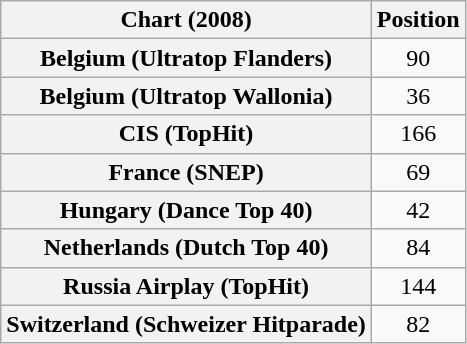<table class="wikitable sortable plainrowheaders" style="text-align:center">
<tr>
<th scope="col">Chart (2008)</th>
<th scope="col">Position</th>
</tr>
<tr>
<th scope="row">Belgium (Ultratop Flanders)</th>
<td align="center">90</td>
</tr>
<tr>
<th scope="row">Belgium (Ultratop Wallonia)</th>
<td align="center">36</td>
</tr>
<tr>
<th scope="row">CIS (TopHit)</th>
<td align="center">166</td>
</tr>
<tr>
<th scope="row">France (SNEP)</th>
<td align="center">69</td>
</tr>
<tr>
<th scope="row">Hungary (Dance Top 40)</th>
<td align="center">42</td>
</tr>
<tr>
<th scope="row">Netherlands (Dutch Top 40)</th>
<td align="center">84</td>
</tr>
<tr>
<th scope="row">Russia Airplay (TopHit)</th>
<td>144</td>
</tr>
<tr>
<th scope="row">Switzerland (Schweizer Hitparade)</th>
<td align="center">82</td>
</tr>
</table>
